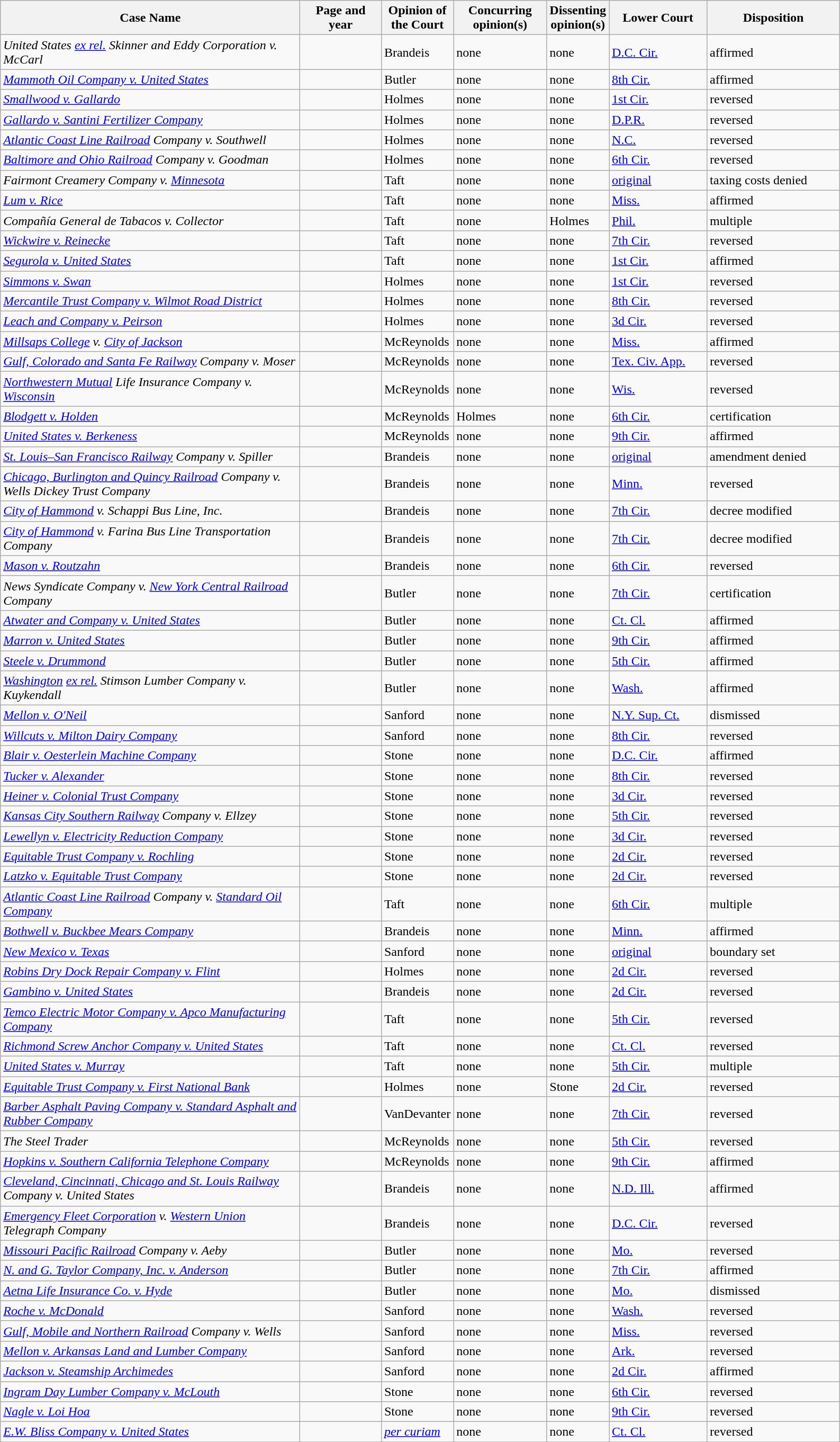<table class="wikitable sortable">
<tr>
<th scope="col" style="width: 370px;">Case Name</th>
<th scope="col" style="width: 95px;">Page and year</th>
<th scope="col" style="width: 10px;">Opinion of the Court</th>
<th scope="col" style="width: 110px;">Concurring opinion(s)</th>
<th scope="col" style="width: 10px;">Dissenting opinion(s)</th>
<th scope="col" style="width: 116px;">Lower Court</th>
<th scope="col" style="width: 160px;">Disposition</th>
</tr>
<tr>
<td><em>United States <a href='#'>ex rel.</a> Skinner and Eddy Corporation v. McCarl</em></td>
<td align="right"></td>
<td>Brandeis</td>
<td>none</td>
<td>none</td>
<td><a href='#'>D.C. Cir.</a></td>
<td>affirmed</td>
</tr>
<tr>
<td><em><a href='#'>Mammoth Oil Company v. United States</a></em></td>
<td align="right"></td>
<td>Butler</td>
<td>none</td>
<td>none</td>
<td><a href='#'>8th Cir.</a></td>
<td>affirmed</td>
</tr>
<tr>
<td><em><a href='#'>Smallwood v. Gallardo</a></em></td>
<td align="right"></td>
<td>Holmes</td>
<td>none</td>
<td>none</td>
<td><a href='#'>1st Cir.</a></td>
<td>reversed</td>
</tr>
<tr>
<td><em><a href='#'>Gallardo v. Santini Fertilizer Company</a></em></td>
<td align="right"></td>
<td>Holmes</td>
<td>none</td>
<td>none</td>
<td><a href='#'>D.P.R.</a></td>
<td>reversed</td>
</tr>
<tr>
<td><em><a href='#'>Atlantic Coast Line Railroad</a> Company v. Southwell</em></td>
<td align="right"></td>
<td>Holmes</td>
<td>none</td>
<td>none</td>
<td><a href='#'>N.C.</a></td>
<td>reversed</td>
</tr>
<tr>
<td><em><a href='#'>Baltimore and Ohio Railroad</a> Company v. Goodman</em></td>
<td align="right"></td>
<td>Holmes</td>
<td>none</td>
<td>none</td>
<td><a href='#'>6th Cir.</a></td>
<td>reversed</td>
</tr>
<tr>
<td><em>Fairmont Creamery Company v. <a href='#'>Minnesota</a></em></td>
<td align="right"></td>
<td>Taft</td>
<td>none</td>
<td>none</td>
<td><a href='#'>original</a></td>
<td>taxing costs denied</td>
</tr>
<tr>
<td><em><a href='#'>Lum v. Rice</a></em></td>
<td align="right"></td>
<td>Taft</td>
<td>none</td>
<td>none</td>
<td><a href='#'>Miss.</a></td>
<td>affirmed</td>
</tr>
<tr>
<td><em>Compañía General de Tabacos v. Collector</em></td>
<td align="right"></td>
<td>Taft</td>
<td>none</td>
<td>Holmes</td>
<td><a href='#'>Phil.</a></td>
<td>multiple</td>
</tr>
<tr>
<td><em><a href='#'>Wickwire v. Reinecke</a></em></td>
<td align="right"></td>
<td>Taft</td>
<td>none</td>
<td>none</td>
<td><a href='#'>7th Cir.</a></td>
<td>reversed</td>
</tr>
<tr>
<td><em><a href='#'>Segurola v. United States</a></em></td>
<td align="right"></td>
<td>Taft</td>
<td>none</td>
<td>none</td>
<td><a href='#'>1st Cir.</a></td>
<td>affirmed</td>
</tr>
<tr>
<td><em><a href='#'>Simmons v. Swan</a></em></td>
<td align="right"></td>
<td>Holmes</td>
<td>none</td>
<td>none</td>
<td><a href='#'>1st Cir.</a></td>
<td>reversed</td>
</tr>
<tr>
<td><em><a href='#'>Mercantile Trust Company v. Wilmot Road District</a></em></td>
<td align="right"></td>
<td>Holmes</td>
<td>none</td>
<td>none</td>
<td><a href='#'>8th Cir.</a></td>
<td>reversed</td>
</tr>
<tr>
<td><em><a href='#'>Leach and Company v. Peirson</a></em></td>
<td align="right"></td>
<td>Holmes</td>
<td>none</td>
<td>none</td>
<td><a href='#'>3d Cir.</a></td>
<td>reversed</td>
</tr>
<tr>
<td><em><a href='#'>Millsaps College</a> v. <a href='#'>City of Jackson</a></em></td>
<td align="right"></td>
<td>McReynolds</td>
<td>none</td>
<td>none</td>
<td><a href='#'>Miss.</a></td>
<td>affirmed</td>
</tr>
<tr>
<td><em><a href='#'>Gulf, Colorado and Santa Fe Railway</a> Company v. Moser</em></td>
<td align="right"></td>
<td>McReynolds</td>
<td>none</td>
<td>none</td>
<td><a href='#'>Tex. Civ. App.</a></td>
<td>reversed</td>
</tr>
<tr>
<td><em><a href='#'>Northwestern Mutual</a> Life Insurance Company v. <a href='#'>Wisconsin</a></em></td>
<td align="right"></td>
<td>McReynolds</td>
<td>none</td>
<td>none</td>
<td><a href='#'>Wis.</a></td>
<td>reversed</td>
</tr>
<tr>
<td><em><a href='#'>Blodgett v. Holden</a></em></td>
<td align="right"></td>
<td>McReynolds</td>
<td>Holmes</td>
<td>none</td>
<td><a href='#'>6th Cir.</a></td>
<td>certification</td>
</tr>
<tr>
<td><em><a href='#'>United States v. Berkeness</a></em></td>
<td align="right"></td>
<td>McReynolds</td>
<td>none</td>
<td>none</td>
<td><a href='#'>9th Cir.</a></td>
<td>affirmed</td>
</tr>
<tr>
<td><em><a href='#'>St. Louis–San Francisco Railway</a> Company v. Spiller</em></td>
<td align="right"></td>
<td>Brandeis</td>
<td>none</td>
<td>none</td>
<td><a href='#'>original</a></td>
<td>amendment denied</td>
</tr>
<tr>
<td><em><a href='#'>Chicago, Burlington and Quincy Railroad</a> Company v. Wells Dickey Trust Company</em></td>
<td align="right"></td>
<td>Brandeis</td>
<td>none</td>
<td>none</td>
<td><a href='#'>Minn.</a></td>
<td>reversed</td>
</tr>
<tr>
<td><em><a href='#'>City of Hammond</a> v. Schappi Bus Line, Inc.</em></td>
<td align="right"></td>
<td>Brandeis</td>
<td>none</td>
<td>none</td>
<td><a href='#'>7th Cir.</a></td>
<td>decree modified</td>
</tr>
<tr>
<td><em><a href='#'>City of Hammond</a> v. Farina Bus Line Transportation Company</em></td>
<td align="right"></td>
<td>Brandeis</td>
<td>none</td>
<td>none</td>
<td><a href='#'>7th Cir.</a></td>
<td>decree modified</td>
</tr>
<tr>
<td><em><a href='#'>Mason v. Routzahn</a></em></td>
<td align="right"></td>
<td>Brandeis</td>
<td>none</td>
<td>none</td>
<td><a href='#'>6th Cir.</a></td>
<td>reversed</td>
</tr>
<tr>
<td><em>News Syndicate Company v. <a href='#'>New York Central Railroad</a> Company</em></td>
<td align="right"></td>
<td>Butler</td>
<td>none</td>
<td>none</td>
<td><a href='#'>7th Cir.</a></td>
<td>certification</td>
</tr>
<tr>
<td><em><a href='#'>Atwater and Company v. United States</a></em></td>
<td align="right"></td>
<td>Butler</td>
<td>none</td>
<td>none</td>
<td><a href='#'>Ct. Cl.</a></td>
<td>affirmed</td>
</tr>
<tr>
<td><em><a href='#'>Marron v. United States</a></em></td>
<td align="right"></td>
<td>Butler</td>
<td>none</td>
<td>none</td>
<td><a href='#'>9th Cir.</a></td>
<td>affirmed</td>
</tr>
<tr>
<td><em><a href='#'>Steele v. Drummond</a></em></td>
<td align="right"></td>
<td>Butler</td>
<td>none</td>
<td>none</td>
<td><a href='#'>5th Cir.</a></td>
<td>affirmed</td>
</tr>
<tr>
<td><em><a href='#'>Washington</a> <a href='#'>ex rel.</a> Stimson Lumber Company v. Kuykendall</em></td>
<td align="right"></td>
<td>Butler</td>
<td>none</td>
<td>none</td>
<td><a href='#'>Wash.</a></td>
<td>affirmed</td>
</tr>
<tr>
<td><em><a href='#'>Mellon v. O'Neil</a></em></td>
<td align="right"></td>
<td>Sanford</td>
<td>none</td>
<td>none</td>
<td><a href='#'>N.Y. Sup. Ct.</a></td>
<td>dismissed</td>
</tr>
<tr>
<td><em><a href='#'>Willcuts v. Milton Dairy Company</a></em></td>
<td align="right"></td>
<td>Sanford</td>
<td>none</td>
<td>none</td>
<td><a href='#'>8th Cir.</a></td>
<td>reversed</td>
</tr>
<tr>
<td><em><a href='#'>Blair v. Oesterlein Machine Company</a></em></td>
<td align="right"></td>
<td>Stone</td>
<td>none</td>
<td>none</td>
<td><a href='#'>D.C. Cir.</a></td>
<td>affirmed</td>
</tr>
<tr>
<td><em><a href='#'>Tucker v. Alexander</a></em></td>
<td align="right"></td>
<td>Stone</td>
<td>none</td>
<td>none</td>
<td><a href='#'>8th Cir.</a></td>
<td>reversed</td>
</tr>
<tr>
<td><em><a href='#'>Heiner v. Colonial Trust Company</a></em></td>
<td align="right"></td>
<td>Stone</td>
<td>none</td>
<td>none</td>
<td><a href='#'>3d Cir.</a></td>
<td>reversed</td>
</tr>
<tr>
<td><em><a href='#'>Kansas City Southern Railway</a> Company v. Ellzey</em></td>
<td align="right"></td>
<td>Stone</td>
<td>none</td>
<td>none</td>
<td><a href='#'>5th Cir.</a></td>
<td>reversed</td>
</tr>
<tr>
<td><em><a href='#'>Lewellyn v. Electricity Reduction Company</a></em></td>
<td align="right"></td>
<td>Stone</td>
<td>none</td>
<td>none</td>
<td><a href='#'>3d Cir.</a></td>
<td>reversed</td>
</tr>
<tr>
<td><em><a href='#'>Equitable Trust Company v. Rochling</a></em></td>
<td align="right"></td>
<td>Stone</td>
<td>none</td>
<td>none</td>
<td><a href='#'>2d Cir.</a></td>
<td>reversed</td>
</tr>
<tr>
<td><em><a href='#'>Latzko v. Equitable Trust Company</a></em></td>
<td align="right"></td>
<td>Stone</td>
<td>none</td>
<td>none</td>
<td><a href='#'>2d Cir.</a></td>
<td>reversed</td>
</tr>
<tr>
<td><em><a href='#'>Atlantic Coast Line Railroad</a> Company v. <a href='#'>Standard Oil Company</a></em></td>
<td align="right"></td>
<td>Taft</td>
<td>none</td>
<td>none</td>
<td><a href='#'>6th Cir.</a></td>
<td>multiple</td>
</tr>
<tr>
<td><em><a href='#'>Bothwell v. Buckbee Mears Company</a></em></td>
<td align="right"></td>
<td>Brandeis</td>
<td>none</td>
<td>none</td>
<td><a href='#'>Minn.</a></td>
<td>affirmed</td>
</tr>
<tr>
<td><em><a href='#'>New Mexico v. Texas</a></em></td>
<td align="right"></td>
<td>Sanford</td>
<td>none</td>
<td>none</td>
<td><a href='#'>original</a></td>
<td>boundary set</td>
</tr>
<tr>
<td><em><a href='#'>Robins Dry Dock Repair Company v. Flint</a></em></td>
<td align="right"></td>
<td>Holmes</td>
<td>none</td>
<td>none</td>
<td><a href='#'>2d Cir.</a></td>
<td>reversed</td>
</tr>
<tr>
<td><em><a href='#'>Gambino v. United States</a></em></td>
<td align="right"></td>
<td>Brandeis</td>
<td>none</td>
<td>none</td>
<td><a href='#'>2d Cir.</a></td>
<td>reversed</td>
</tr>
<tr>
<td><em><a href='#'>Temco Electric Motor Company v. Apco Manufacturing Company</a></em></td>
<td align="right"></td>
<td>Taft</td>
<td>none</td>
<td>none</td>
<td><a href='#'>5th Cir.</a></td>
<td>reversed</td>
</tr>
<tr>
<td><em><a href='#'>Richmond Screw Anchor Company v. United States</a></em></td>
<td align="right"></td>
<td>Taft</td>
<td>none</td>
<td>none</td>
<td><a href='#'>Ct. Cl.</a></td>
<td>reversed</td>
</tr>
<tr>
<td><em><a href='#'>United States v. Murray</a></em></td>
<td align="right"></td>
<td>Taft</td>
<td>none</td>
<td>none</td>
<td><a href='#'>5th Cir.</a></td>
<td>multiple</td>
</tr>
<tr>
<td><em><a href='#'>Equitable Trust Company v. First National Bank</a></em></td>
<td align="right"></td>
<td>Holmes</td>
<td>none</td>
<td>Stone</td>
<td><a href='#'>2d Cir.</a></td>
<td>reversed</td>
</tr>
<tr>
<td><em><a href='#'>Barber Asphalt Paving Company v. Standard Asphalt and Rubber Company</a></em></td>
<td align="right"></td>
<td>VanDevanter</td>
<td>none</td>
<td>none</td>
<td><a href='#'>7th Cir.</a></td>
<td>reversed</td>
</tr>
<tr>
<td><em>The Steel Trader</em></td>
<td align="right"></td>
<td>McReynolds</td>
<td>none</td>
<td>none</td>
<td><a href='#'>5th Cir.</a></td>
<td>reversed</td>
</tr>
<tr>
<td><em><a href='#'>Hopkins v. Southern California Telephone Company</a></em></td>
<td align="right"></td>
<td>McReynolds</td>
<td>none</td>
<td>none</td>
<td><a href='#'>9th Cir.</a></td>
<td>affirmed</td>
</tr>
<tr>
<td><em><a href='#'>Cleveland, Cincinnati, Chicago and St. Louis Railway</a> Company v. United States</em></td>
<td align="right"></td>
<td>Brandeis</td>
<td>none</td>
<td>none</td>
<td><a href='#'>N.D. Ill.</a></td>
<td>affirmed</td>
</tr>
<tr>
<td><em><a href='#'>Emergency Fleet Corporation</a> v. <a href='#'>Western Union</a> Telegraph Company</em></td>
<td align="right"></td>
<td>Brandeis</td>
<td>none</td>
<td>none</td>
<td><a href='#'>D.C. Cir.</a></td>
<td>reversed</td>
</tr>
<tr>
<td><em><a href='#'>Missouri Pacific Railroad</a> Company v. Aeby</em></td>
<td align="right"></td>
<td>Butler</td>
<td>none</td>
<td>none</td>
<td><a href='#'>Mo.</a></td>
<td>reversed</td>
</tr>
<tr>
<td><em><a href='#'>N. and G. Taylor Company, Inc. v. Anderson</a></em></td>
<td align="right"></td>
<td>Butler</td>
<td>none</td>
<td>none</td>
<td><a href='#'>7th Cir.</a></td>
<td>affirmed</td>
</tr>
<tr>
<td><em><a href='#'>Aetna Life Insurance Co. v. Hyde</a></em></td>
<td align="right"></td>
<td>Butler</td>
<td>none</td>
<td>none</td>
<td><a href='#'>Mo.</a></td>
<td>dismissed</td>
</tr>
<tr>
<td><em><a href='#'>Roche v. McDonald</a></em></td>
<td align="right"></td>
<td>Sanford</td>
<td>none</td>
<td>none</td>
<td><a href='#'>Wash.</a></td>
<td>reversed</td>
</tr>
<tr>
<td><em><a href='#'>Gulf, Mobile and Northern Railroad</a> Company v. Wells</em></td>
<td align="right"></td>
<td>Sanford</td>
<td>none</td>
<td>none</td>
<td><a href='#'>Miss.</a></td>
<td>reversed</td>
</tr>
<tr>
<td><em><a href='#'>Mellon v. Arkansas Land and Lumber Company</a></em></td>
<td align="right"></td>
<td>Sanford</td>
<td>none</td>
<td>none</td>
<td><a href='#'>Ark.</a></td>
<td>reversed</td>
</tr>
<tr>
<td><em><a href='#'>Jackson v. Steamship Archimedes</a></em></td>
<td align="right"></td>
<td>Sanford</td>
<td>none</td>
<td>none</td>
<td><a href='#'>2d Cir.</a></td>
<td>affirmed</td>
</tr>
<tr>
<td><em><a href='#'>Ingram Day Lumber Company v. McLouth</a></em></td>
<td align="right"></td>
<td>Stone</td>
<td>none</td>
<td>none</td>
<td><a href='#'>6th Cir.</a></td>
<td>reversed</td>
</tr>
<tr>
<td><em><a href='#'>Nagle v. Loi Hoa</a></em></td>
<td align="right"></td>
<td>Stone</td>
<td>none</td>
<td>none</td>
<td><a href='#'>9th Cir.</a></td>
<td>reversed</td>
</tr>
<tr>
<td><em><a href='#'>E.W. Bliss Company v. United States</a></em></td>
<td align="right"></td>
<td><em><a href='#'>per curiam</a></em></td>
<td>none</td>
<td>none</td>
<td><a href='#'>Ct. Cl.</a></td>
<td>reversed</td>
</tr>
<tr>
</tr>
</table>
